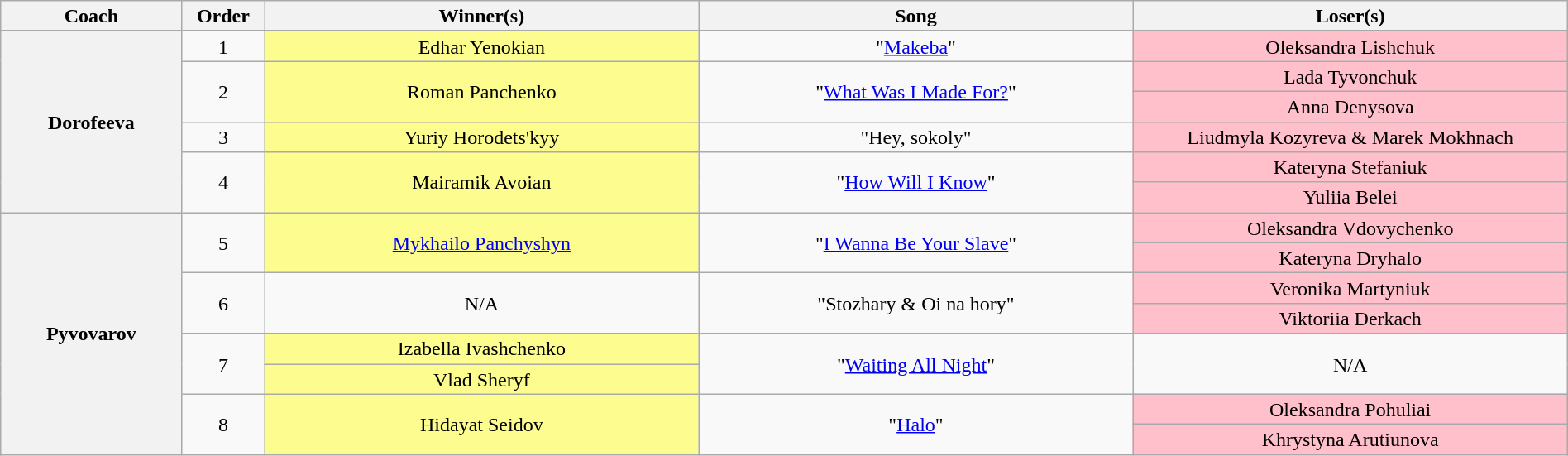<table class="wikitable" style="text-align:center; line-height:17px; width:100%">
<tr>
<th width="04%">Coach</th>
<th width="01%">Order</th>
<th width="12%">Winner(s)</th>
<th width="12%">Song</th>
<th width="12%">Loser(s)</th>
</tr>
<tr>
<th rowspan="6">Dorofeeva</th>
<td>1</td>
<td style="background:#fdfc8f">Edhar Yenokian</td>
<td>"<a href='#'>Makeba</a>"</td>
<td style="background:pink">Oleksandra Lishchuk</td>
</tr>
<tr>
<td rowspan="2">2</td>
<td rowspan="2" style="background:#fdfc8f">Roman Panchenko</td>
<td rowspan="2">"<a href='#'>What Was I Made For?</a>"</td>
<td style="background:pink">Lada Tyvonchuk</td>
</tr>
<tr>
<td style="background:pink">Anna Denysova</td>
</tr>
<tr>
<td>3</td>
<td style="background:#fdfc8f">Yuriy Horodets'kyy</td>
<td>"Hey, sokoly"</td>
<td style="background:pink">Liudmyla Kozyreva & Marek Mokhnach</td>
</tr>
<tr>
<td rowspan="2">4</td>
<td rowspan="2" style="background:#fdfc8f">Mairamik Avoian</td>
<td rowspan="2">"<a href='#'>How Will I Know</a>"</td>
<td style="background:pink">Kateryna Stefaniuk</td>
</tr>
<tr>
<td style="background:pink">Yuliia Belei</td>
</tr>
<tr>
<th rowspan="8">Pyvovarov</th>
<td rowspan="2">5</td>
<td rowspan="2" style="background:#fdfc8f"><a href='#'>Mykhailo Panchyshyn</a></td>
<td rowspan="2">"<a href='#'>I Wanna Be Your Slave</a>"</td>
<td style="background:pink">Oleksandra Vdovychenko</td>
</tr>
<tr>
<td style="background:pink">Kateryna Dryhalo</td>
</tr>
<tr>
<td rowspan="2">6</td>
<td rowspan="2">N/A</td>
<td rowspan="2">"Stozhary & Oi na hory"</td>
<td style="background:pink">Veronika Martyniuk</td>
</tr>
<tr>
<td style="background:pink">Viktoriia Derkach</td>
</tr>
<tr>
<td rowspan="2">7</td>
<td style="background:#fdfc8f">Izabella Ivashchenko</td>
<td rowspan="2">"<a href='#'>Waiting All Night</a>"</td>
<td rowspan="2">N/A</td>
</tr>
<tr>
<td style="background:#fdfc8f">Vlad Sheryf</td>
</tr>
<tr>
<td rowspan="2">8</td>
<td rowspan="2" style="background:#fdfc8f">Hidayat Seidov</td>
<td rowspan="2">"<a href='#'>Halo</a>"</td>
<td style="background:pink">Oleksandra Pohuliai</td>
</tr>
<tr>
<td style="background:pink">Khrystyna Arutiunova</td>
</tr>
</table>
